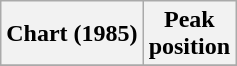<table class="wikitable sortable" style=margin-right:1em;margin-bottom:0;>
<tr>
<th>Chart (1985)</th>
<th>Peak<br>position</th>
</tr>
<tr>
</tr>
</table>
